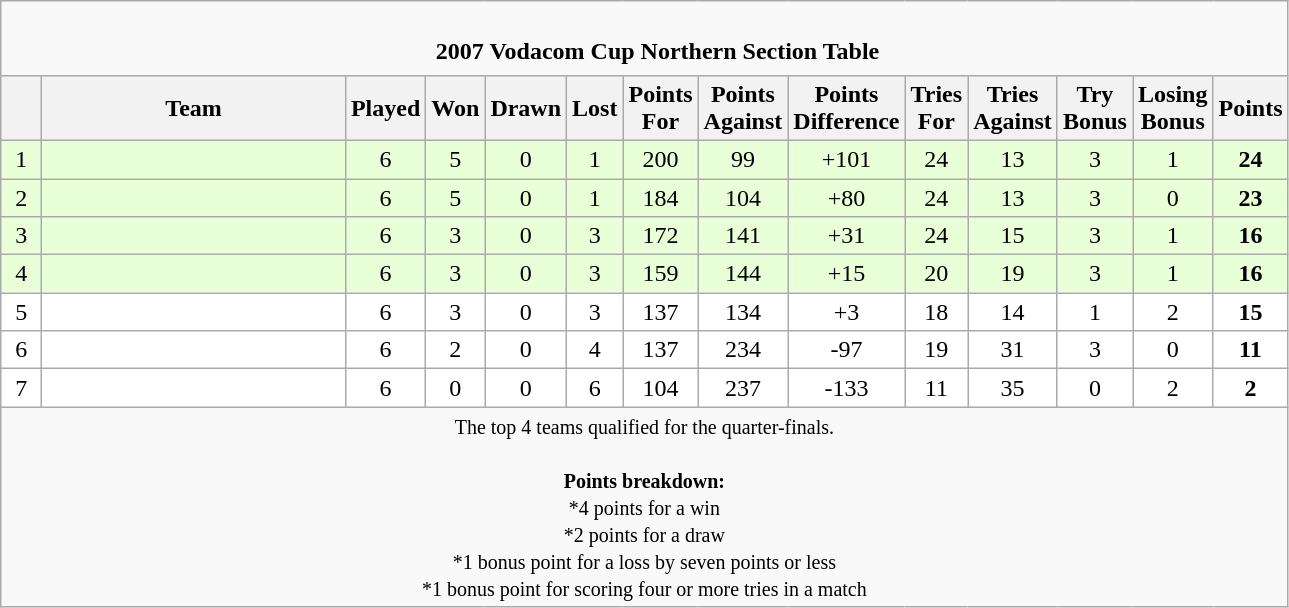<table class="wikitable" style="text-align: center;">
<tr>
<td colspan="14" cellpadding="0" cellspacing="0"><br><table border="0" width="100%" cellpadding="0" cellspacing="0">
<tr>
<td width=0% style="border:0px"></td>
<td style="border:0px"><strong>2007 Vodacom Cup Northern Section Table</strong></td>
</tr>
</table>
</td>
</tr>
<tr>
<th bgcolor="#efefef" width="20"></th>
<th bgcolor="#efefef" width="195">Team</th>
<th bgcolor="#efefef" width="20">Played</th>
<th bgcolor="#efefef" width="20">Won</th>
<th bgcolor="#efefef" width="20">Drawn</th>
<th bgcolor="#efefef" width="20">Lost</th>
<th bgcolor="#efefef" width="20">Points For</th>
<th bgcolor="#efefef" width="20">Points Against</th>
<th bgcolor="#efefef" width="20">Points Difference</th>
<th bgcolor="#efefef" width="20">Tries For</th>
<th bgcolor="#efefef" width="20">Tries Against</th>
<th bgcolor="#efefef" width="20">Try Bonus</th>
<th bgcolor="#efefef" width="20">Losing Bonus</th>
<th bgcolor="#efefef" width="20">Points<br></th>
</tr>
<tr bgcolor=#E8FFD8 align=center>
<td>1</td>
<td align=left></td>
<td>6</td>
<td>5</td>
<td>0</td>
<td>1</td>
<td>200</td>
<td>99</td>
<td>+101</td>
<td>24</td>
<td>13</td>
<td>3</td>
<td>1</td>
<td><strong>24</strong></td>
</tr>
<tr bgcolor=#E8FFD8 align=center>
<td>2</td>
<td align=left></td>
<td>6</td>
<td>5</td>
<td>0</td>
<td>1</td>
<td>184</td>
<td>104</td>
<td>+80</td>
<td>24</td>
<td>13</td>
<td>3</td>
<td>0</td>
<td><strong>23</strong></td>
</tr>
<tr bgcolor=#E8FFD8 align=center>
<td>3</td>
<td align=left></td>
<td>6</td>
<td>3</td>
<td>0</td>
<td>3</td>
<td>172</td>
<td>141</td>
<td>+31</td>
<td>24</td>
<td>15</td>
<td>3</td>
<td>1</td>
<td><strong>16</strong></td>
</tr>
<tr bgcolor=#E8FFD8 align=center>
<td>4</td>
<td align=left></td>
<td>6</td>
<td>3</td>
<td>0</td>
<td>3</td>
<td>159</td>
<td>144</td>
<td>+15</td>
<td>20</td>
<td>19</td>
<td>3</td>
<td>1</td>
<td><strong>16</strong></td>
</tr>
<tr bgcolor=#ffffff align=center>
<td>5</td>
<td align=left></td>
<td>6</td>
<td>3</td>
<td>0</td>
<td>3</td>
<td>137</td>
<td>134</td>
<td>+3</td>
<td>18</td>
<td>14</td>
<td>1</td>
<td>2</td>
<td><strong>15</strong></td>
</tr>
<tr bgcolor=#ffffff align=center>
<td>6</td>
<td align=left></td>
<td>6</td>
<td>2</td>
<td>0</td>
<td>4</td>
<td>137</td>
<td>234</td>
<td>-97</td>
<td>19</td>
<td>31</td>
<td>3</td>
<td>0</td>
<td><strong>11</strong></td>
</tr>
<tr bgcolor=#ffffff align=center>
<td>7</td>
<td align=left></td>
<td>6</td>
<td>0</td>
<td>0</td>
<td>6</td>
<td>104</td>
<td>237</td>
<td>-133</td>
<td>11</td>
<td>35</td>
<td>0</td>
<td>2</td>
<td><strong>2</strong></td>
</tr>
<tr |align=left|>
<td colspan="14" style="border:0px"><small>The top 4 teams qualified for the quarter-finals.<br><br><strong>Points breakdown:</strong><br>*4 points for a win<br>*2 points for a draw<br>*1 bonus point for a loss by seven points or less<br>*1 bonus point for scoring four or more tries in a match</small></td>
</tr>
</table>
